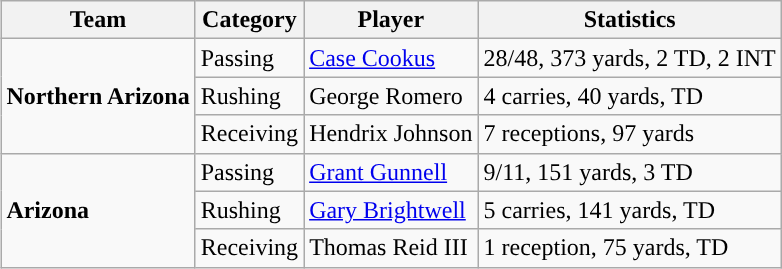<table class="wikitable" style="float: right;">
<tr>
<th>Team</th>
<th>Category</th>
<th>Player</th>
<th>Statistics</th>
</tr>
<tr>
<td rowspan=3><strong>Northern Arizona</strong></td>
<td>Passing</td>
<td><a href='#'>Case Cookus</a></td>
<td>28/48, 373 yards, 2 TD, 2 INT</td>
</tr>
<tr>
<td>Rushing</td>
<td>George Romero</td>
<td>4 carries, 40 yards, TD</td>
</tr>
<tr>
<td>Receiving</td>
<td>Hendrix Johnson</td>
<td>7 receptions, 97 yards</td>
</tr>
<tr>
<td rowspan=3><strong>Arizona</strong></td>
<td>Passing</td>
<td><a href='#'>Grant Gunnell</a></td>
<td>9/11, 151 yards, 3 TD</td>
</tr>
<tr>
<td>Rushing</td>
<td><a href='#'>Gary Brightwell</a></td>
<td>5 carries, 141 yards, TD</td>
</tr>
<tr>
<td>Receiving</td>
<td>Thomas Reid III</td>
<td>1 reception, 75 yards, TD</td>
</tr>
</table>
